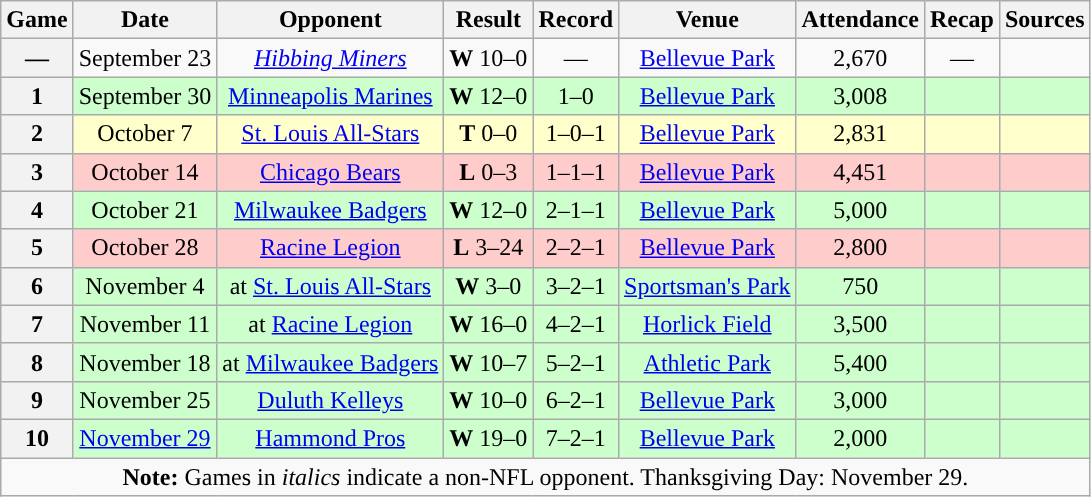<table class="wikitable" style="text-align:center">
<tr>
<th>Game</th>
<th>Date</th>
<th>Opponent</th>
<th>Result</th>
<th>Record</th>
<th>Venue</th>
<th>Attendance</th>
<th>Recap</th>
<th>Sources</th>
</tr>
<tr>
<th>—</th>
<td>September 23</td>
<td><em><a href='#'>Hibbing Miners</a></em></td>
<td><strong>W</strong> 10–0</td>
<td>—</td>
<td><a href='#'>Bellevue Park</a></td>
<td>2,670</td>
<td>—</td>
<td></td>
</tr>
<tr style="background:#cfc">
<th>1</th>
<td>September 30</td>
<td><a href='#'>Minneapolis Marines</a></td>
<td><strong>W</strong> 12–0</td>
<td>1–0</td>
<td><a href='#'>Bellevue Park</a></td>
<td>3,008 </td>
<td></td>
<td></td>
</tr>
<tr style="background:#ffc">
<th>2</th>
<td>October 7</td>
<td><a href='#'>St. Louis All-Stars</a></td>
<td><strong>T</strong> 0–0</td>
<td>1–0–1</td>
<td><a href='#'>Bellevue Park</a></td>
<td>2,831</td>
<td></td>
<td></td>
</tr>
<tr style="background:#fcc">
<th>3</th>
<td>October 14</td>
<td><a href='#'>Chicago Bears</a></td>
<td><strong>L</strong> 0–3</td>
<td>1–1–1</td>
<td><a href='#'>Bellevue Park</a></td>
<td>4,451</td>
<td></td>
<td></td>
</tr>
<tr style="background:#cfc">
<th>4</th>
<td>October 21</td>
<td><a href='#'>Milwaukee Badgers</a></td>
<td><strong>W</strong> 12–0</td>
<td>2–1–1</td>
<td><a href='#'>Bellevue Park</a></td>
<td>5,000</td>
<td></td>
<td></td>
</tr>
<tr style="background:#fcc">
<th>5</th>
<td>October 28</td>
<td><a href='#'>Racine Legion</a></td>
<td><strong>L</strong> 3–24</td>
<td>2–2–1</td>
<td><a href='#'>Bellevue Park</a></td>
<td>2,800</td>
<td></td>
<td></td>
</tr>
<tr style="background:#cfc">
<th>6</th>
<td>November 4</td>
<td>at <a href='#'>St. Louis All-Stars</a></td>
<td><strong>W</strong> 3–0</td>
<td>3–2–1</td>
<td><a href='#'>Sportsman's Park</a></td>
<td>750</td>
<td></td>
<td></td>
</tr>
<tr style="background:#cfc">
<th>7</th>
<td>November 11</td>
<td>at <a href='#'>Racine Legion</a></td>
<td><strong>W</strong> 16–0</td>
<td>4–2–1</td>
<td><a href='#'>Horlick Field</a></td>
<td>3,500</td>
<td></td>
<td></td>
</tr>
<tr style="background:#cfc">
<th>8</th>
<td>November 18</td>
<td>at <a href='#'>Milwaukee Badgers</a></td>
<td><strong>W</strong> 10–7</td>
<td>5–2–1</td>
<td><a href='#'>Athletic Park</a></td>
<td>5,400</td>
<td></td>
<td></td>
</tr>
<tr style="background:#cfc">
<th>9</th>
<td>November 25</td>
<td><a href='#'>Duluth Kelleys</a></td>
<td><strong>W</strong> 10–0</td>
<td>6–2–1</td>
<td><a href='#'>Bellevue Park</a></td>
<td>3,000</td>
<td></td>
<td></td>
</tr>
<tr style="background:#cfc">
<th>10</th>
<td><a href='#'>November 29</a></td>
<td><a href='#'>Hammond Pros</a></td>
<td><strong>W</strong> 19–0</td>
<td>7–2–1</td>
<td><a href='#'>Bellevue Park</a></td>
<td>2,000</td>
<td></td>
<td></td>
</tr>
<tr>
<td colspan="10"><strong>Note:</strong> Games in <em>italics</em> indicate a non-NFL opponent. Thanksgiving Day: November 29.</td>
</tr>
</table>
